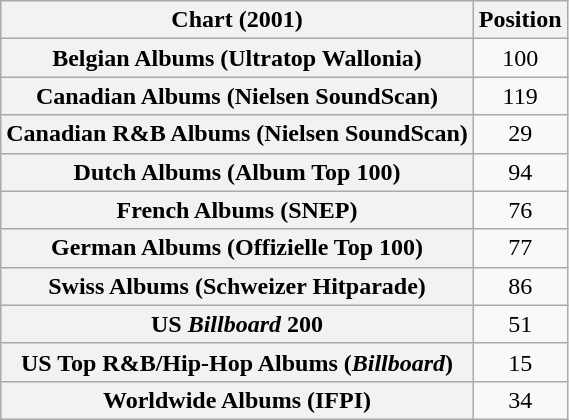<table class="wikitable sortable plainrowheaders" style="text-align:center">
<tr>
<th scope="col">Chart (2001)</th>
<th scope="col">Position</th>
</tr>
<tr>
<th scope="row">Belgian Albums (Ultratop Wallonia)</th>
<td>100</td>
</tr>
<tr>
<th scope="row">Canadian Albums (Nielsen SoundScan)</th>
<td>119</td>
</tr>
<tr>
<th scope="row">Canadian R&B Albums (Nielsen SoundScan)</th>
<td>29</td>
</tr>
<tr>
<th scope="row">Dutch Albums (Album Top 100)</th>
<td>94</td>
</tr>
<tr>
<th scope="row">French Albums (SNEP)</th>
<td>76</td>
</tr>
<tr>
<th scope="row">German Albums (Offizielle Top 100)</th>
<td>77</td>
</tr>
<tr>
<th scope="row">Swiss Albums (Schweizer Hitparade)</th>
<td>86</td>
</tr>
<tr>
<th scope="row">US <em>Billboard</em> 200</th>
<td>51</td>
</tr>
<tr>
<th scope="row">US Top R&B/Hip-Hop Albums (<em>Billboard</em>)</th>
<td>15</td>
</tr>
<tr>
<th scope="row">Worldwide Albums (IFPI)</th>
<td>34</td>
</tr>
</table>
